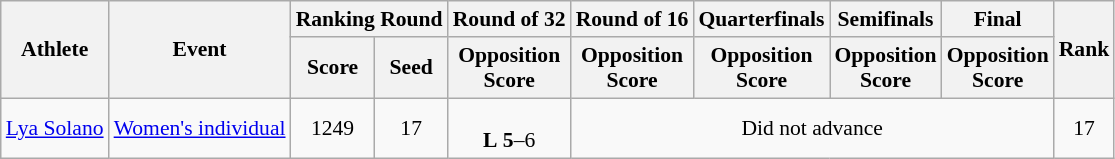<table class="wikitable" style="font-size:90%">
<tr>
<th rowspan="2">Athlete</th>
<th rowspan="2">Event</th>
<th colspan="2">Ranking Round</th>
<th>Round of 32</th>
<th>Round of 16</th>
<th>Quarterfinals</th>
<th>Semifinals</th>
<th>Final</th>
<th rowspan="2">Rank</th>
</tr>
<tr>
<th>Score</th>
<th>Seed</th>
<th>Opposition<br>Score</th>
<th>Opposition<br>Score</th>
<th>Opposition<br>Score</th>
<th>Opposition<br>Score</th>
<th>Opposition<br>Score</th>
</tr>
<tr>
<td><a href='#'>Lya Solano</a></td>
<td><a href='#'>Women's individual</a></td>
<td align=center>1249</td>
<td align=center>17</td>
<td align=center><br> <strong>L</strong> <strong>5</strong>–6</td>
<td align=center colspan=4>Did not advance</td>
<td align=center>17</td>
</tr>
</table>
